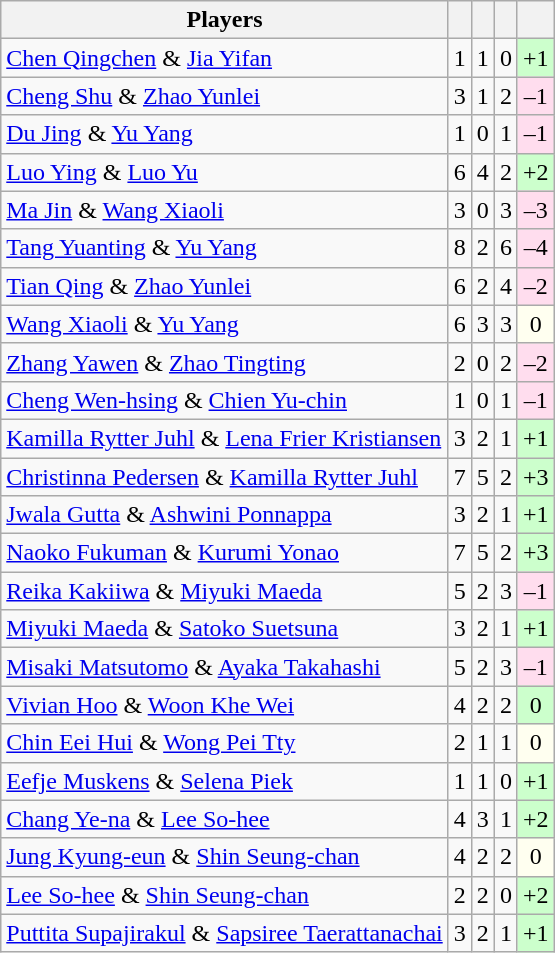<table class="sortable wikitable" style="text-align:center">
<tr>
<th>Players</th>
<th></th>
<th></th>
<th></th>
<th></th>
</tr>
<tr>
<td align="left"> <a href='#'>Chen Qingchen</a> & <a href='#'>Jia Yifan</a></td>
<td>1</td>
<td>1</td>
<td>0</td>
<td bgcolor="#ccffcc">+1</td>
</tr>
<tr>
<td align="left"> <a href='#'>Cheng Shu</a> & <a href='#'>Zhao Yunlei</a></td>
<td>3</td>
<td>1</td>
<td>2</td>
<td bgcolor="#ffddee">–1</td>
</tr>
<tr>
<td align="left"> <a href='#'>Du Jing</a> & <a href='#'>Yu Yang</a></td>
<td>1</td>
<td>0</td>
<td>1</td>
<td bgcolor="#ffddee">–1</td>
</tr>
<tr>
<td align="left"> <a href='#'>Luo Ying</a> & <a href='#'>Luo Yu</a></td>
<td>6</td>
<td>4</td>
<td>2</td>
<td bgcolor="#ccffcc">+2</td>
</tr>
<tr>
<td align="left"> <a href='#'>Ma Jin</a> & <a href='#'>Wang Xiaoli</a></td>
<td>3</td>
<td>0</td>
<td>3</td>
<td bgcolor="#ffddee">–3</td>
</tr>
<tr>
<td align="left"> <a href='#'>Tang Yuanting</a> & <a href='#'>Yu Yang</a></td>
<td>8</td>
<td>2</td>
<td>6</td>
<td bgcolor="#ffddee">–4</td>
</tr>
<tr>
<td align="left"> <a href='#'>Tian Qing</a> & <a href='#'>Zhao Yunlei</a></td>
<td>6</td>
<td>2</td>
<td>4</td>
<td bgcolor="#ffddee">–2</td>
</tr>
<tr>
<td align="left"> <a href='#'>Wang Xiaoli</a> & <a href='#'>Yu Yang</a></td>
<td>6</td>
<td>3</td>
<td>3</td>
<td bgcolor="#fffff0">0</td>
</tr>
<tr>
<td align="left"> <a href='#'>Zhang Yawen</a> & <a href='#'>Zhao Tingting</a></td>
<td>2</td>
<td>0</td>
<td>2</td>
<td bgcolor="#ffddee">–2</td>
</tr>
<tr>
<td align="left"> <a href='#'>Cheng Wen-hsing</a> & <a href='#'>Chien Yu-chin</a></td>
<td>1</td>
<td>0</td>
<td>1</td>
<td bgcolor="#ffddee">–1</td>
</tr>
<tr>
<td align="left"> <a href='#'>Kamilla Rytter Juhl</a> & <a href='#'>Lena Frier Kristiansen</a></td>
<td>3</td>
<td>2</td>
<td>1</td>
<td bgcolor="#ccffcc">+1</td>
</tr>
<tr>
<td align="left"> <a href='#'>Christinna Pedersen</a> & <a href='#'>Kamilla Rytter Juhl</a></td>
<td>7</td>
<td>5</td>
<td>2</td>
<td bgcolor="#ccffcc">+3</td>
</tr>
<tr>
<td align="left"> <a href='#'>Jwala Gutta</a> & <a href='#'>Ashwini Ponnappa</a></td>
<td>3</td>
<td>2</td>
<td>1</td>
<td bgcolor="#ccffcc">+1</td>
</tr>
<tr>
<td align="left"> <a href='#'>Naoko Fukuman</a> & <a href='#'>Kurumi Yonao</a></td>
<td>7</td>
<td>5</td>
<td>2</td>
<td bgcolor="#ccffcc">+3</td>
</tr>
<tr>
<td align="left"> <a href='#'>Reika Kakiiwa</a> & <a href='#'>Miyuki Maeda</a></td>
<td>5</td>
<td>2</td>
<td>3</td>
<td bgcolor="#ffddee">–1</td>
</tr>
<tr>
<td align="left"> <a href='#'>Miyuki Maeda</a> & <a href='#'>Satoko Suetsuna</a></td>
<td>3</td>
<td>2</td>
<td>1</td>
<td bgcolor="#ccffcc">+1</td>
</tr>
<tr>
<td align="left"> <a href='#'>Misaki Matsutomo</a> & <a href='#'>Ayaka Takahashi</a></td>
<td>5</td>
<td>2</td>
<td>3</td>
<td bgcolor="#ffddee">–1</td>
</tr>
<tr>
<td align="left"> <a href='#'>Vivian Hoo</a> & <a href='#'>Woon Khe Wei</a></td>
<td>4</td>
<td>2</td>
<td>2</td>
<td bgcolor="#ccffcc">0</td>
</tr>
<tr>
<td align="left"> <a href='#'>Chin Eei Hui</a> & <a href='#'>Wong Pei Tty</a></td>
<td>2</td>
<td>1</td>
<td>1</td>
<td bgcolor="#fffff0">0</td>
</tr>
<tr>
<td align="left"> <a href='#'>Eefje Muskens</a> & <a href='#'>Selena Piek</a></td>
<td>1</td>
<td>1</td>
<td>0</td>
<td bgcolor="#ccffcc">+1</td>
</tr>
<tr>
<td align="left"> <a href='#'>Chang Ye-na</a> & <a href='#'>Lee So-hee</a></td>
<td>4</td>
<td>3</td>
<td>1</td>
<td bgcolor="#ccffcc">+2</td>
</tr>
<tr>
<td align="left"> <a href='#'>Jung Kyung-eun</a> & <a href='#'>Shin Seung-chan</a></td>
<td>4</td>
<td>2</td>
<td>2</td>
<td bgcolor="#fffff0">0</td>
</tr>
<tr>
<td align="left"> <a href='#'>Lee So-hee</a> & <a href='#'>Shin Seung-chan</a></td>
<td>2</td>
<td>2</td>
<td>0</td>
<td bgcolor="#ccffcc">+2</td>
</tr>
<tr>
<td align="left"> <a href='#'>Puttita Supajirakul</a> & <a href='#'>Sapsiree Taerattanachai</a></td>
<td>3</td>
<td>2</td>
<td>1</td>
<td bgcolor="#ccffcc">+1</td>
</tr>
</table>
